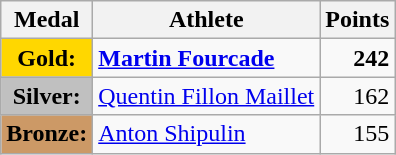<table class="wikitable">
<tr>
<th>Medal</th>
<th>Athlete</th>
<th>Points</th>
</tr>
<tr>
<td style="text-align:center;background-color:gold;"><strong>Gold:</strong></td>
<td> <strong><a href='#'>Martin Fourcade</a></strong></td>
<td align="right"><strong>242</strong></td>
</tr>
<tr>
<td style="text-align:center;background-color:silver;"><strong>Silver:</strong></td>
<td> <a href='#'>Quentin Fillon Maillet</a></td>
<td align="right">162</td>
</tr>
<tr>
<td style="text-align:center;background-color:#CC9966;"><strong>Bronze:</strong></td>
<td> <a href='#'>Anton Shipulin</a></td>
<td align="right">155</td>
</tr>
</table>
